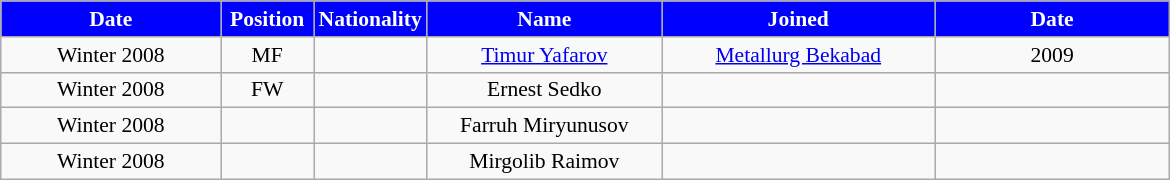<table class="wikitable"  style="text-align:center; font-size:90%; ">
<tr>
<th style="background:#00f; color:white; width:140px;">Date</th>
<th style="background:#00f; color:white; width:55px;">Position</th>
<th style="background:#00f; color:white; width:55px;">Nationality</th>
<th style="background:#00f; color:white; width:150px;">Name</th>
<th style="background:#00f; color:white; width:175px;">Joined</th>
<th style="background:#00f; color:white; width:150px;">Date</th>
</tr>
<tr>
<td>Winter 2008</td>
<td>MF</td>
<td></td>
<td><a href='#'>Timur Yafarov</a></td>
<td><a href='#'>Metallurg Bekabad</a></td>
<td>2009</td>
</tr>
<tr>
<td>Winter 2008</td>
<td>FW</td>
<td></td>
<td>Ernest Sedko</td>
<td></td>
<td></td>
</tr>
<tr>
<td>Winter 2008</td>
<td></td>
<td></td>
<td>Farruh Miryunusov</td>
<td></td>
<td></td>
</tr>
<tr>
<td>Winter 2008</td>
<td></td>
<td></td>
<td>Mirgolib Raimov</td>
<td></td>
<td></td>
</tr>
</table>
